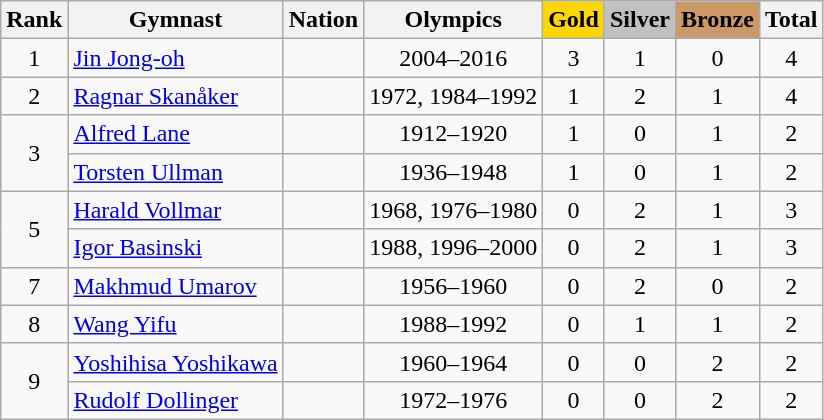<table class="wikitable sortable" style="text-align:center">
<tr>
<th>Rank</th>
<th>Gymnast</th>
<th>Nation</th>
<th>Olympics</th>
<th style="background-color:gold">Gold</th>
<th style="background-color:silver">Silver</th>
<th style="background-color:#cc9966">Bronze</th>
<th>Total</th>
</tr>
<tr>
<td>1</td>
<td align=left data-sort-value="Jin Jong-oh"><a href='#'>Jin Jong-oh</a></td>
<td align=left></td>
<td>2004–2016</td>
<td>3</td>
<td>1</td>
<td>0</td>
<td>4</td>
</tr>
<tr>
<td>2</td>
<td align=left data-sort-value="Skanåker, Ragnar"><a href='#'>Ragnar Skanåker</a></td>
<td align=left></td>
<td>1972, 1984–1992</td>
<td>1</td>
<td>2</td>
<td>1</td>
<td>4</td>
</tr>
<tr>
<td rowspan=2>3</td>
<td align=left data-sort-value="Lane, Alfred"><a href='#'>Alfred Lane</a></td>
<td align=left></td>
<td>1912–1920</td>
<td>1</td>
<td>0</td>
<td>1</td>
<td>2</td>
</tr>
<tr>
<td align=left data-sort-value="Ullman, Torsten"><a href='#'>Torsten Ullman</a></td>
<td align=left></td>
<td>1936–1948</td>
<td>1</td>
<td>0</td>
<td>1</td>
<td>2</td>
</tr>
<tr>
<td rowspan=2>5</td>
<td align=left data-sort-value="Vollmar, Harald"><a href='#'>Harald Vollmar</a></td>
<td align=left></td>
<td>1968, 1976–1980</td>
<td>0</td>
<td>2</td>
<td>1</td>
<td>3</td>
</tr>
<tr>
<td align=left data-sort-value="Basinski, Igor"><a href='#'>Igor Basinski</a></td>
<td align=left><br></td>
<td>1988, 1996–2000</td>
<td>0</td>
<td>2</td>
<td>1</td>
<td>3</td>
</tr>
<tr>
<td>7</td>
<td align=left data-sort-value="Umarov, Makhmud"><a href='#'>Makhmud Umarov</a></td>
<td align=left></td>
<td>1956–1960</td>
<td>0</td>
<td>2</td>
<td>0</td>
<td>2</td>
</tr>
<tr>
<td>8</td>
<td align=left data-sort-value="Wang Yifu"><a href='#'>Wang Yifu</a></td>
<td align=left></td>
<td>1988–1992</td>
<td>0</td>
<td>1</td>
<td>1</td>
<td>2</td>
</tr>
<tr>
<td rowspan=2>9</td>
<td align=left data-sort-value="Yoshikawa, Yoshihisa"><a href='#'>Yoshihisa Yoshikawa</a></td>
<td align=left></td>
<td>1960–1964</td>
<td>0</td>
<td>0</td>
<td>2</td>
<td>2</td>
</tr>
<tr>
<td align=left data-sort-value="Dollinger, Rudolf"><a href='#'>Rudolf Dollinger</a></td>
<td align=left></td>
<td>1972–1976</td>
<td>0</td>
<td>0</td>
<td>2</td>
<td>2</td>
</tr>
</table>
